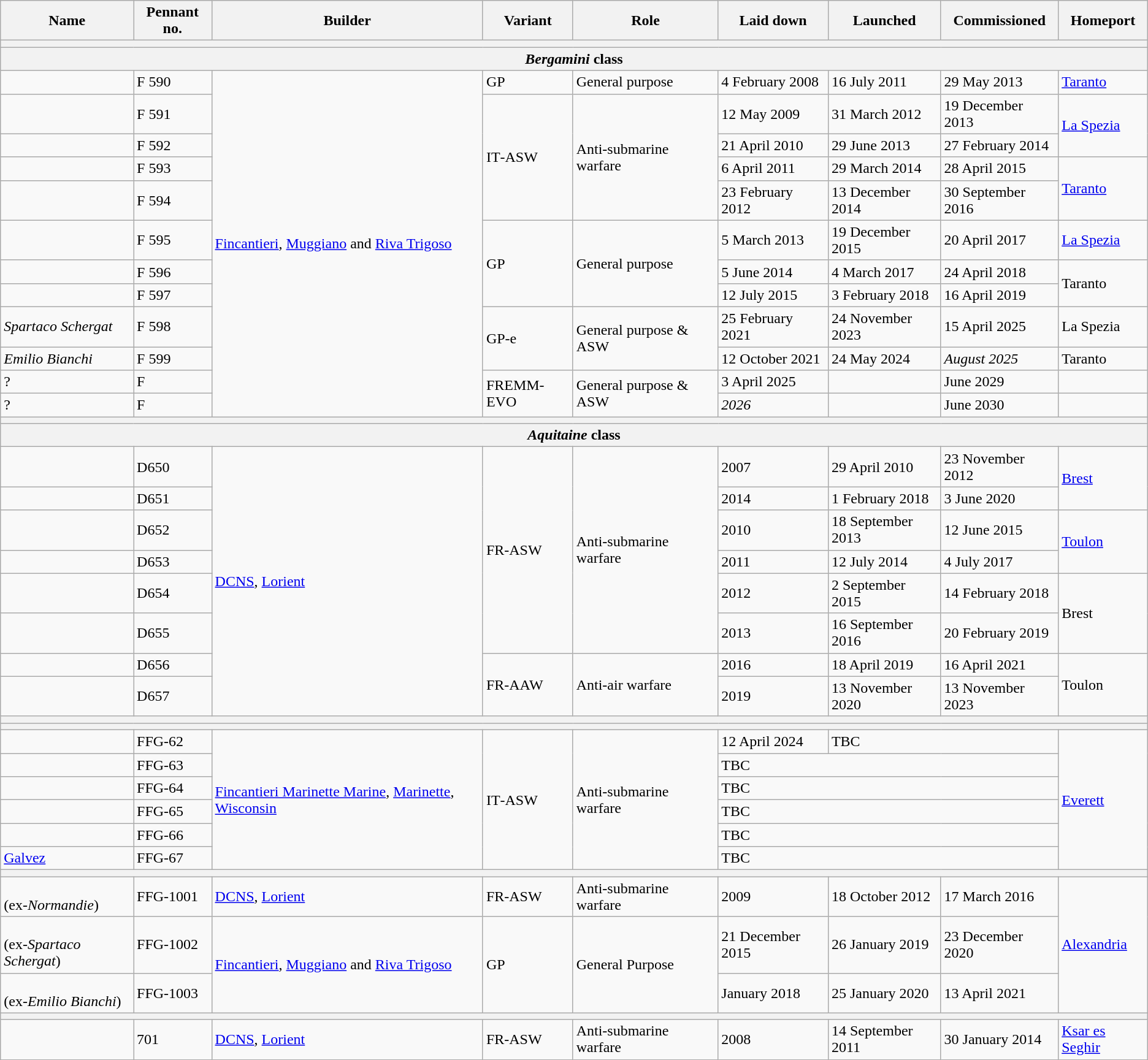<table border="1" class="sortable wikitable">
<tr>
<th>Name</th>
<th>Pennant no.</th>
<th>Builder</th>
<th>Variant</th>
<th>Role</th>
<th>Laid down</th>
<th>Launched</th>
<th>Commissioned</th>
<th>Homeport</th>
</tr>
<tr>
<th colspan=9></th>
</tr>
<tr>
<th colspan="9"><em>Bergamini</em> class</th>
</tr>
<tr>
<td></td>
<td>F 590</td>
<td rowspan="12"><a href='#'>Fincantieri</a>, <a href='#'>Muggiano</a> and <a href='#'>Riva Trigoso</a></td>
<td>GP</td>
<td>General purpose</td>
<td>4 February 2008</td>
<td>16 July 2011</td>
<td>29 May 2013</td>
<td><a href='#'>Taranto</a></td>
</tr>
<tr>
<td></td>
<td>F 591</td>
<td rowspan="4">IT‑ASW</td>
<td rowspan="4">Anti‑submarine warfare</td>
<td>12 May 2009</td>
<td>31 March 2012</td>
<td>19 December 2013</td>
<td rowspan="2"><a href='#'>La Spezia</a></td>
</tr>
<tr>
<td></td>
<td>F 592</td>
<td>21 April 2010</td>
<td>29 June 2013</td>
<td>27 February 2014</td>
</tr>
<tr>
<td></td>
<td>F 593</td>
<td>6 April 2011</td>
<td>29 March 2014</td>
<td>28 April 2015</td>
<td rowspan="2"><a href='#'>Taranto</a></td>
</tr>
<tr>
<td></td>
<td>F 594</td>
<td>23 February 2012</td>
<td>13 December 2014</td>
<td>30 September 2016</td>
</tr>
<tr>
<td></td>
<td>F 595</td>
<td rowspan="3">GP</td>
<td rowspan="3">General purpose</td>
<td>5 March 2013</td>
<td>19 December 2015</td>
<td>20 April 2017</td>
<td><a href='#'>La Spezia</a></td>
</tr>
<tr>
<td></td>
<td>F 596</td>
<td>5 June 2014</td>
<td>4 March 2017</td>
<td>24 April 2018</td>
<td rowspan="2">Taranto</td>
</tr>
<tr>
<td></td>
<td>F 597</td>
<td>12 July 2015</td>
<td>3 February 2018</td>
<td>16 April 2019</td>
</tr>
<tr>
<td><em>Spartaco Schergat</em></td>
<td>F 598</td>
<td rowspan="2">GP-e</td>
<td rowspan="2">General purpose & ASW</td>
<td>25 February 2021</td>
<td>24 November 2023</td>
<td>15 April 2025</td>
<td>La Spezia</td>
</tr>
<tr>
<td><em>Emilio Bianchi</em></td>
<td>F 599</td>
<td>12 October 2021</td>
<td>24 May 2024</td>
<td><em>August 2025</em></td>
<td>Taranto</td>
</tr>
<tr>
<td>?</td>
<td>F</td>
<td rowspan="2">FREMM-EVO </td>
<td rowspan="2">General purpose & ASW</td>
<td>3 April 2025</td>
<td></td>
<td>June 2029 </td>
<td></td>
</tr>
<tr>
<td>?</td>
<td>F</td>
<td><em>2026</em></td>
<td></td>
<td>June 2030 </td>
<td rowspan="1"></td>
</tr>
<tr>
<th colspan=9></th>
</tr>
<tr>
<th colspan=9><em>Aquitaine</em> class</th>
</tr>
<tr>
<td></td>
<td>D650</td>
<td rowspan="8"><a href='#'>DCNS</a>, <a href='#'>Lorient</a></td>
<td rowspan="6">FR‑ASW</td>
<td rowspan="6">Anti‑submarine warfare</td>
<td>2007</td>
<td>29 April 2010</td>
<td>23 November 2012</td>
<td rowspan="2"><a href='#'>Brest</a></td>
</tr>
<tr>
<td></td>
<td>D651</td>
<td>2014</td>
<td>1 February 2018</td>
<td>3 June 2020</td>
</tr>
<tr>
<td></td>
<td>D652</td>
<td>2010</td>
<td>18 September 2013</td>
<td>12 June 2015</td>
<td rowspan="2"><a href='#'>Toulon</a></td>
</tr>
<tr>
<td></td>
<td>D653</td>
<td>2011</td>
<td>12 July 2014</td>
<td>4 July 2017</td>
</tr>
<tr>
<td></td>
<td>D654</td>
<td>2012</td>
<td>2 September 2015</td>
<td>14 February 2018</td>
<td rowspan="2">Brest</td>
</tr>
<tr>
<td></td>
<td>D655</td>
<td>2013</td>
<td>16 September 2016</td>
<td>20 February 2019</td>
</tr>
<tr>
<td></td>
<td>D656</td>
<td rowspan="2">FR‑AAW</td>
<td rowspan="2">Anti‑air warfare</td>
<td>2016</td>
<td>18 April 2019</td>
<td>16 April 2021</td>
<td rowspan="2">Toulon</td>
</tr>
<tr>
<td></td>
<td>D657</td>
<td>2019</td>
<td>13 November 2020</td>
<td>13 November 2023</td>
</tr>
<tr>
<th colspan=9></th>
</tr>
<tr>
<th colspan=9></th>
</tr>
<tr>
<td></td>
<td>FFG-62</td>
<td rowspan="6"><a href='#'>Fincantieri Marinette Marine</a>, <a href='#'>Marinette</a>, <a href='#'>Wisconsin</a></td>
<td rowspan="6">IT‑ASW</td>
<td rowspan="6">Anti-submarine warfare</td>
<td>12 April 2024 </td>
<td colspan="2">TBC</td>
<td rowspan="6"><a href='#'>Everett</a></td>
</tr>
<tr>
<td></td>
<td>FFG-63</td>
<td colspan="3">TBC</td>
</tr>
<tr>
<td></td>
<td>FFG-64</td>
<td colspan="3">TBC</td>
</tr>
<tr>
<td></td>
<td>FFG-65</td>
<td colspan="3">TBC</td>
</tr>
<tr>
<td></td>
<td>FFG-66</td>
<td colspan="3">TBC</td>
</tr>
<tr>
<td><a href='#'>Galvez</a></td>
<td>FFG-67</td>
<td colspan="3">TBC</td>
</tr>
<tr>
<th colspan=9></th>
</tr>
<tr>
<td> <br>(ex-<em>Normandie</em>)</td>
<td>FFG-1001</td>
<td><a href='#'>DCNS</a>, <a href='#'>Lorient</a></td>
<td>FR‑ASW</td>
<td>Anti‑submarine warfare</td>
<td>2009</td>
<td>18 October 2012</td>
<td>17 March 2016</td>
<td rowspan="3"><a href='#'>Alexandria</a></td>
</tr>
<tr>
<td><br>(ex-<em>Spartaco Schergat</em>)</td>
<td>FFG-1002</td>
<td rowspan="2"><a href='#'>Fincantieri</a>, <a href='#'>Muggiano</a> and <a href='#'>Riva Trigoso</a></td>
<td rowspan=2>GP</td>
<td rowspan="2">General Purpose</td>
<td>21 December 2015</td>
<td>26 January 2019</td>
<td>23 December 2020</td>
</tr>
<tr>
<td><br>(ex-<em>Emilio Bianchi</em>)</td>
<td>FFG-1003</td>
<td>January 2018</td>
<td>25 January 2020</td>
<td>13 April 2021</td>
</tr>
<tr>
<th colspan=9></th>
</tr>
<tr>
<td></td>
<td>701</td>
<td><a href='#'>DCNS</a>, <a href='#'>Lorient</a></td>
<td>FR‑ASW</td>
<td>Anti‑submarine warfare</td>
<td>2008</td>
<td>14 September 2011</td>
<td>30 January 2014</td>
<td><a href='#'>Ksar es Seghir</a></td>
</tr>
</table>
